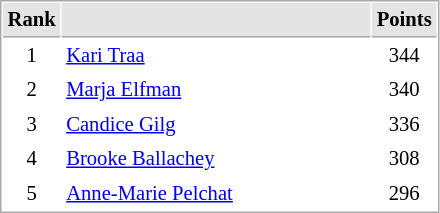<table cellspacing="1" cellpadding="3" style="border:1px solid #AAAAAA;font-size:86%">
<tr bgcolor="#E4E4E4">
<th style="border-bottom:1px solid #AAAAAA" width=10>Rank</th>
<th style="border-bottom:1px solid #AAAAAA" width=200></th>
<th style="border-bottom:1px solid #AAAAAA" width=20>Points</th>
</tr>
<tr>
<td align="center">1</td>
<td> <a href='#'>Kari Traa</a></td>
<td align=center>344</td>
</tr>
<tr>
<td align="center">2</td>
<td> <a href='#'>Marja Elfman</a></td>
<td align=center>340</td>
</tr>
<tr>
<td align="center">3</td>
<td> <a href='#'>Candice Gilg</a></td>
<td align=center>336</td>
</tr>
<tr>
<td align="center">4</td>
<td> <a href='#'>Brooke Ballachey</a></td>
<td align=center>308</td>
</tr>
<tr>
<td align="center">5</td>
<td> <a href='#'>Anne-Marie Pelchat</a></td>
<td align=center>296</td>
</tr>
</table>
